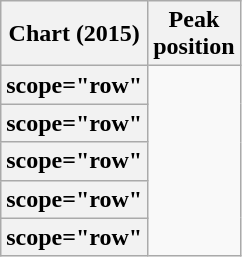<table class="wikitable sortable plainrowheaders" style="text-align:center">
<tr>
<th scope="col">Chart (2015)</th>
<th scope="col">Peak<br> position</th>
</tr>
<tr>
<th>scope="row" </th>
</tr>
<tr>
<th>scope="row" </th>
</tr>
<tr>
<th>scope="row" </th>
</tr>
<tr>
<th>scope="row" </th>
</tr>
<tr>
<th>scope="row" </th>
</tr>
</table>
